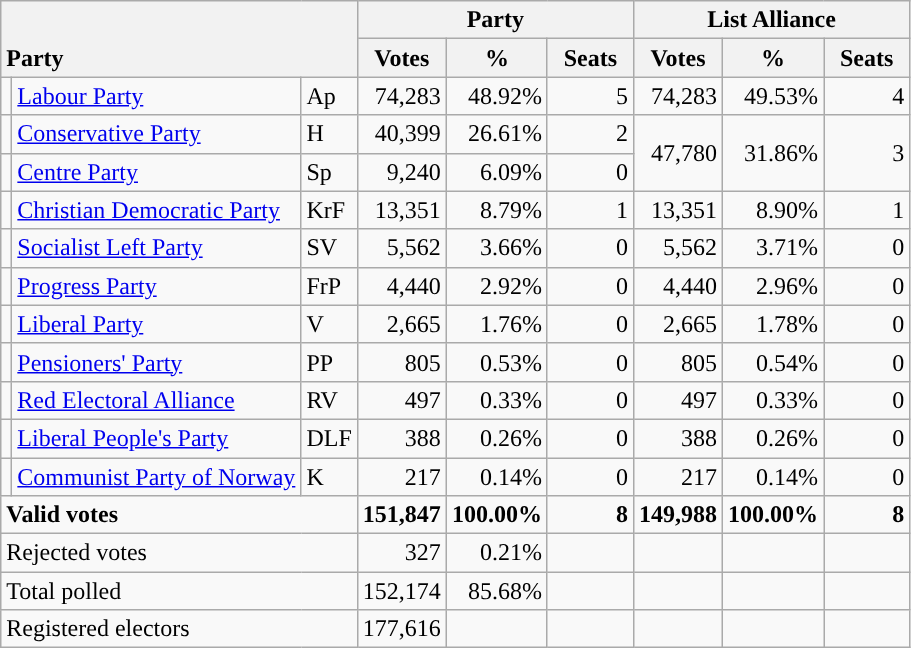<table class="wikitable" border="1" style="text-align:right;">
<tr>
<th style="text-align:left;" valign=bottom rowspan=2 colspan=3>Party</th>
<th colspan=3>Party</th>
<th colspan=3>List Alliance</th>
</tr>
<tr>
<th align=center valign=bottom width="50">Votes</th>
<th align=center valign=bottom width="50">%</th>
<th align=center valign=bottom width="50">Seats</th>
<th align=center valign=bottom width="50">Votes</th>
<th align=center valign=bottom width="50">%</th>
<th align=center valign=bottom width="50">Seats</th>
</tr>
<tr>
<td style="color:inherit;background:"></td>
<td align=left><a href='#'>Labour Party</a></td>
<td align=left>Ap</td>
<td>74,283</td>
<td>48.92%</td>
<td>5</td>
<td>74,283</td>
<td>49.53%</td>
<td>4</td>
</tr>
<tr>
<td style="color:inherit;background:"></td>
<td align=left><a href='#'>Conservative Party</a></td>
<td align=left>H</td>
<td>40,399</td>
<td>26.61%</td>
<td>2</td>
<td rowspan=2>47,780</td>
<td rowspan=2>31.86%</td>
<td rowspan=2>3</td>
</tr>
<tr>
<td style="color:inherit;background:"></td>
<td align=left><a href='#'>Centre Party</a></td>
<td align=left>Sp</td>
<td>9,240</td>
<td>6.09%</td>
<td>0</td>
</tr>
<tr>
<td style="color:inherit;background:"></td>
<td align=left><a href='#'>Christian Democratic Party</a></td>
<td align=left>KrF</td>
<td>13,351</td>
<td>8.79%</td>
<td>1</td>
<td>13,351</td>
<td>8.90%</td>
<td>1</td>
</tr>
<tr>
<td style="color:inherit;background:"></td>
<td align=left><a href='#'>Socialist Left Party</a></td>
<td align=left>SV</td>
<td>5,562</td>
<td>3.66%</td>
<td>0</td>
<td>5,562</td>
<td>3.71%</td>
<td>0</td>
</tr>
<tr>
<td style="color:inherit;background:"></td>
<td align=left><a href='#'>Progress Party</a></td>
<td align=left>FrP</td>
<td>4,440</td>
<td>2.92%</td>
<td>0</td>
<td>4,440</td>
<td>2.96%</td>
<td>0</td>
</tr>
<tr>
<td style="color:inherit;background:"></td>
<td align=left><a href='#'>Liberal Party</a></td>
<td align=left>V</td>
<td>2,665</td>
<td>1.76%</td>
<td>0</td>
<td>2,665</td>
<td>1.78%</td>
<td>0</td>
</tr>
<tr>
<td style="color:inherit;background:"></td>
<td align=left><a href='#'>Pensioners' Party</a></td>
<td align=left>PP</td>
<td>805</td>
<td>0.53%</td>
<td>0</td>
<td>805</td>
<td>0.54%</td>
<td>0</td>
</tr>
<tr>
<td style="color:inherit;background:"></td>
<td align=left><a href='#'>Red Electoral Alliance</a></td>
<td align=left>RV</td>
<td>497</td>
<td>0.33%</td>
<td>0</td>
<td>497</td>
<td>0.33%</td>
<td>0</td>
</tr>
<tr>
<td style="color:inherit;background:"></td>
<td align=left><a href='#'>Liberal People's Party</a></td>
<td align=left>DLF</td>
<td>388</td>
<td>0.26%</td>
<td>0</td>
<td>388</td>
<td>0.26%</td>
<td>0</td>
</tr>
<tr>
<td style="color:inherit;background:"></td>
<td align=left><a href='#'>Communist Party of Norway</a></td>
<td align=left>K</td>
<td>217</td>
<td>0.14%</td>
<td>0</td>
<td>217</td>
<td>0.14%</td>
<td>0</td>
</tr>
<tr style="font-weight:bold">
<td align=left colspan=3>Valid votes</td>
<td>151,847</td>
<td>100.00%</td>
<td>8</td>
<td>149,988</td>
<td>100.00%</td>
<td>8</td>
</tr>
<tr>
<td align=left colspan=3>Rejected votes</td>
<td>327</td>
<td>0.21%</td>
<td></td>
<td></td>
<td></td>
<td></td>
</tr>
<tr>
<td align=left colspan=3>Total polled</td>
<td>152,174</td>
<td>85.68%</td>
<td></td>
<td></td>
<td></td>
<td></td>
</tr>
<tr>
<td align=left colspan=3>Registered electors</td>
<td>177,616</td>
<td></td>
<td></td>
<td></td>
<td></td>
</tr>
</table>
